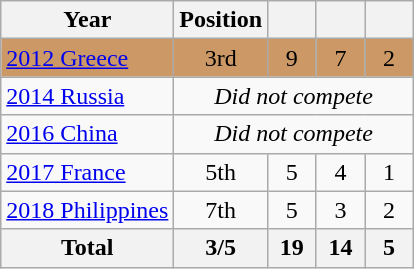<table class="wikitable" style="text-align: center;">
<tr>
<th>Year</th>
<th>Position</th>
<th width=25px></th>
<th width=25px></th>
<th width=25px></th>
</tr>
<tr bgcolor="#cc9966">
<td style="text-align: left;"> <a href='#'>2012 Greece</a></td>
<td>3rd </td>
<td>9</td>
<td>7</td>
<td>2</td>
</tr>
<tr>
<td style="text-align: left;"> <a href='#'>2014 Russia</a></td>
<td colspan=4 align=center><em>Did not compete</em></td>
</tr>
<tr>
<td style="text-align: left;"> <a href='#'>2016 China</a></td>
<td colspan=4 align=center><em>Did not compete</em></td>
</tr>
<tr>
<td style="text-align: left;"> <a href='#'>2017 France</a></td>
<td>5th</td>
<td>5</td>
<td>4</td>
<td>1</td>
</tr>
<tr>
<td style="text-align: left;"> <a href='#'>2018 Philippines</a></td>
<td>7th</td>
<td>5</td>
<td>3</td>
<td>2</td>
</tr>
<tr>
<th><strong>Total</strong></th>
<th>3/5</th>
<th>19</th>
<th>14</th>
<th>5</th>
</tr>
</table>
